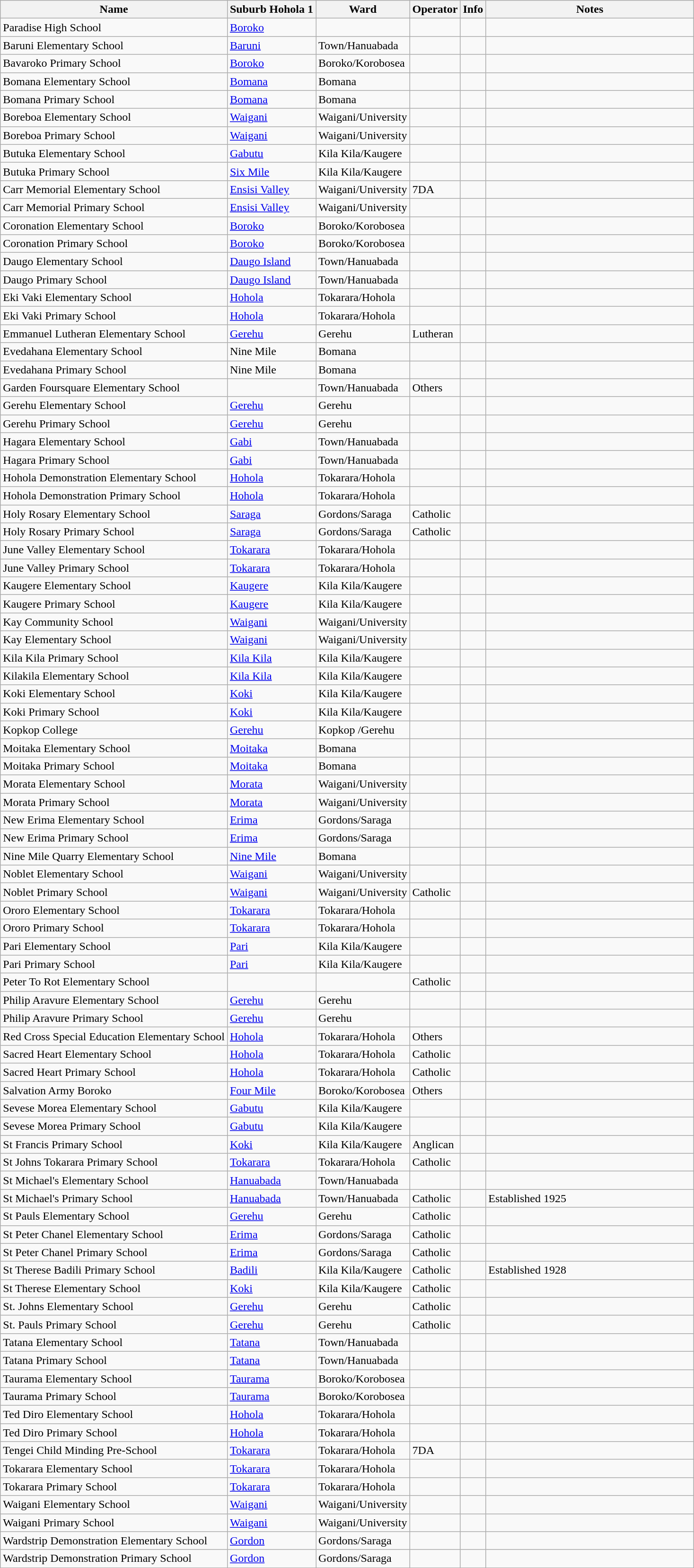<table class="wikitable sortable">
<tr>
<th>Name</th>
<th>Suburb Hohola 1</th>
<th>Ward</th>
<th>Operator</th>
<th>Info</th>
<th width=30%>Notes</th>
</tr>
<tr>
<td>Paradise High School</td>
<td><a href='#'>Boroko</a></td>
<td></td>
<td></td>
<td></td>
<td></td>
</tr>
<tr>
<td>Baruni Elementary School</td>
<td><a href='#'>Baruni</a></td>
<td>Town/Hanuabada</td>
<td></td>
<td></td>
<td></td>
</tr>
<tr>
<td>Bavaroko Primary School</td>
<td><a href='#'>Boroko</a></td>
<td>Boroko/Korobosea</td>
<td></td>
<td></td>
<td></td>
</tr>
<tr>
<td>Bomana Elementary School</td>
<td><a href='#'>Bomana</a></td>
<td>Bomana</td>
<td></td>
<td></td>
<td></td>
</tr>
<tr>
<td>Bomana Primary School</td>
<td><a href='#'>Bomana</a></td>
<td>Bomana</td>
<td></td>
<td></td>
<td></td>
</tr>
<tr>
<td>Boreboa Elementary School</td>
<td><a href='#'>Waigani</a></td>
<td>Waigani/University</td>
<td></td>
<td></td>
<td></td>
</tr>
<tr>
<td>Boreboa Primary School</td>
<td><a href='#'>Waigani</a></td>
<td>Waigani/University</td>
<td></td>
<td></td>
<td></td>
</tr>
<tr>
<td>Butuka Elementary School</td>
<td><a href='#'>Gabutu</a></td>
<td>Kila Kila/Kaugere</td>
<td></td>
<td></td>
<td></td>
</tr>
<tr>
<td>Butuka Primary School</td>
<td><a href='#'>Six Mile</a></td>
<td>Kila Kila/Kaugere</td>
<td></td>
<td></td>
<td></td>
</tr>
<tr>
<td>Carr Memorial Elementary School</td>
<td><a href='#'>Ensisi Valley</a></td>
<td>Waigani/University</td>
<td>7DA</td>
<td></td>
<td></td>
</tr>
<tr>
<td>Carr Memorial Primary School</td>
<td><a href='#'>Ensisi Valley</a></td>
<td>Waigani/University</td>
<td></td>
<td></td>
<td></td>
</tr>
<tr>
<td>Coronation Elementary School</td>
<td><a href='#'>Boroko</a></td>
<td>Boroko/Korobosea</td>
<td></td>
<td></td>
<td></td>
</tr>
<tr>
<td>Coronation Primary School</td>
<td><a href='#'>Boroko</a></td>
<td>Boroko/Korobosea</td>
<td></td>
<td></td>
<td></td>
</tr>
<tr>
<td>Daugo Elementary School</td>
<td><a href='#'>Daugo Island</a></td>
<td>Town/Hanuabada</td>
<td></td>
<td></td>
<td></td>
</tr>
<tr>
<td>Daugo Primary School</td>
<td><a href='#'>Daugo Island</a></td>
<td>Town/Hanuabada</td>
<td></td>
<td></td>
<td></td>
</tr>
<tr>
<td>Eki Vaki Elementary School</td>
<td><a href='#'>Hohola</a></td>
<td>Tokarara/Hohola</td>
<td></td>
<td></td>
<td></td>
</tr>
<tr>
<td>Eki Vaki Primary School</td>
<td><a href='#'>Hohola</a></td>
<td>Tokarara/Hohola</td>
<td></td>
<td></td>
<td></td>
</tr>
<tr>
<td>Emmanuel Lutheran Elementary School</td>
<td><a href='#'>Gerehu</a></td>
<td>Gerehu</td>
<td>Lutheran</td>
<td></td>
<td></td>
</tr>
<tr>
<td>Evedahana Elementary School</td>
<td>Nine Mile</td>
<td>Bomana</td>
<td></td>
<td></td>
<td></td>
</tr>
<tr>
<td>Evedahana Primary School</td>
<td>Nine Mile</td>
<td>Bomana</td>
<td></td>
<td></td>
<td></td>
</tr>
<tr>
<td>Garden Foursquare Elementary School</td>
<td></td>
<td>Town/Hanuabada</td>
<td>Others</td>
<td></td>
<td></td>
</tr>
<tr>
<td>Gerehu Elementary School</td>
<td><a href='#'>Gerehu</a></td>
<td>Gerehu</td>
<td></td>
<td></td>
<td></td>
</tr>
<tr>
<td>Gerehu Primary School</td>
<td><a href='#'>Gerehu</a></td>
<td>Gerehu</td>
<td></td>
<td></td>
<td></td>
</tr>
<tr>
<td>Hagara Elementary School</td>
<td><a href='#'>Gabi</a></td>
<td>Town/Hanuabada</td>
<td></td>
<td></td>
<td></td>
</tr>
<tr>
<td>Hagara Primary School</td>
<td><a href='#'>Gabi</a></td>
<td>Town/Hanuabada</td>
<td></td>
<td></td>
<td></td>
</tr>
<tr>
<td>Hohola Demonstration Elementary School</td>
<td><a href='#'>Hohola</a></td>
<td>Tokarara/Hohola</td>
<td></td>
<td></td>
<td></td>
</tr>
<tr>
<td>Hohola Demonstration Primary School</td>
<td><a href='#'>Hohola</a></td>
<td>Tokarara/Hohola</td>
<td></td>
<td></td>
<td></td>
</tr>
<tr>
<td>Holy Rosary Elementary School</td>
<td><a href='#'>Saraga</a></td>
<td>Gordons/Saraga</td>
<td>Catholic</td>
<td></td>
<td></td>
</tr>
<tr>
<td>Holy Rosary Primary School</td>
<td><a href='#'>Saraga</a></td>
<td>Gordons/Saraga</td>
<td>Catholic</td>
<td></td>
<td></td>
</tr>
<tr>
<td>June Valley Elementary School</td>
<td><a href='#'>Tokarara</a></td>
<td>Tokarara/Hohola</td>
<td></td>
<td></td>
<td></td>
</tr>
<tr>
<td>June Valley Primary School</td>
<td><a href='#'>Tokarara</a></td>
<td>Tokarara/Hohola</td>
<td></td>
<td></td>
<td></td>
</tr>
<tr>
<td>Kaugere Elementary School</td>
<td><a href='#'>Kaugere</a></td>
<td>Kila Kila/Kaugere</td>
<td></td>
<td></td>
<td></td>
</tr>
<tr>
<td>Kaugere Primary School</td>
<td><a href='#'>Kaugere</a></td>
<td>Kila Kila/Kaugere</td>
<td></td>
<td></td>
<td></td>
</tr>
<tr>
<td>Kay Community School</td>
<td><a href='#'>Waigani</a></td>
<td>Waigani/University</td>
<td></td>
<td></td>
<td></td>
</tr>
<tr>
<td>Kay Elementary School</td>
<td><a href='#'>Waigani</a></td>
<td>Waigani/University</td>
<td></td>
<td></td>
<td></td>
</tr>
<tr>
<td>Kila Kila Primary School</td>
<td><a href='#'>Kila Kila</a></td>
<td>Kila Kila/Kaugere</td>
<td></td>
<td></td>
<td></td>
</tr>
<tr>
<td>Kilakila Elementary School</td>
<td><a href='#'>Kila Kila</a></td>
<td>Kila Kila/Kaugere</td>
<td></td>
<td></td>
<td></td>
</tr>
<tr>
<td>Koki Elementary School</td>
<td><a href='#'>Koki</a></td>
<td>Kila Kila/Kaugere</td>
<td></td>
<td></td>
<td></td>
</tr>
<tr>
<td>Koki Primary School</td>
<td><a href='#'>Koki</a></td>
<td>Kila Kila/Kaugere</td>
<td></td>
<td></td>
<td></td>
</tr>
<tr>
<td>Kopkop College</td>
<td><a href='#'>Gerehu</a></td>
<td>Kopkop /Gerehu</td>
<td></td>
<td></td>
<td></td>
</tr>
<tr>
<td>Moitaka Elementary School</td>
<td><a href='#'>Moitaka</a></td>
<td>Bomana</td>
<td></td>
<td></td>
<td></td>
</tr>
<tr>
<td>Moitaka Primary School</td>
<td><a href='#'>Moitaka</a></td>
<td>Bomana</td>
<td></td>
<td></td>
<td></td>
</tr>
<tr>
<td>Morata Elementary School</td>
<td><a href='#'>Morata</a></td>
<td>Waigani/University</td>
<td></td>
<td></td>
<td></td>
</tr>
<tr>
<td>Morata Primary School</td>
<td><a href='#'>Morata</a></td>
<td>Waigani/University</td>
<td></td>
<td></td>
<td></td>
</tr>
<tr>
<td>New Erima Elementary School</td>
<td><a href='#'>Erima</a></td>
<td>Gordons/Saraga</td>
<td></td>
<td></td>
<td></td>
</tr>
<tr>
<td>New Erima Primary School</td>
<td><a href='#'>Erima</a></td>
<td>Gordons/Saraga</td>
<td></td>
<td></td>
<td></td>
</tr>
<tr>
<td>Nine Mile Quarry Elementary School</td>
<td><a href='#'>Nine Mile</a></td>
<td>Bomana</td>
<td></td>
<td></td>
<td></td>
</tr>
<tr>
<td>Noblet Elementary School</td>
<td><a href='#'>Waigani</a></td>
<td>Waigani/University</td>
<td></td>
<td></td>
<td></td>
</tr>
<tr>
<td>Noblet Primary School</td>
<td><a href='#'>Waigani</a></td>
<td>Waigani/University</td>
<td>Catholic</td>
<td></td>
<td></td>
</tr>
<tr>
<td>Ororo Elementary School</td>
<td><a href='#'>Tokarara</a></td>
<td>Tokarara/Hohola</td>
<td></td>
<td></td>
<td></td>
</tr>
<tr>
<td>Ororo Primary School</td>
<td><a href='#'>Tokarara</a></td>
<td>Tokarara/Hohola</td>
<td></td>
<td></td>
<td></td>
</tr>
<tr>
<td>Pari Elementary School</td>
<td><a href='#'>Pari</a></td>
<td>Kila Kila/Kaugere</td>
<td></td>
<td></td>
<td></td>
</tr>
<tr>
<td>Pari Primary School</td>
<td><a href='#'>Pari</a></td>
<td>Kila Kila/Kaugere</td>
<td></td>
<td></td>
<td></td>
</tr>
<tr>
<td>Peter To Rot Elementary School</td>
<td></td>
<td></td>
<td>Catholic</td>
<td></td>
<td></td>
</tr>
<tr>
<td>Philip Aravure Elementary School</td>
<td><a href='#'>Gerehu</a></td>
<td>Gerehu</td>
<td></td>
<td></td>
<td></td>
</tr>
<tr>
<td>Philip Aravure Primary School</td>
<td><a href='#'>Gerehu</a></td>
<td>Gerehu</td>
<td></td>
<td></td>
<td></td>
</tr>
<tr>
<td>Red Cross Special Education Elementary School</td>
<td><a href='#'>Hohola</a></td>
<td>Tokarara/Hohola</td>
<td>Others</td>
<td></td>
<td></td>
</tr>
<tr>
<td>Sacred Heart Elementary School</td>
<td><a href='#'>Hohola</a></td>
<td>Tokarara/Hohola</td>
<td>Catholic</td>
<td></td>
<td></td>
</tr>
<tr>
<td>Sacred Heart Primary School</td>
<td><a href='#'>Hohola</a></td>
<td>Tokarara/Hohola</td>
<td>Catholic</td>
<td></td>
<td></td>
</tr>
<tr>
<td>Salvation Army Boroko</td>
<td><a href='#'>Four Mile</a></td>
<td>Boroko/Korobosea</td>
<td>Others</td>
<td></td>
<td></td>
</tr>
<tr>
<td>Sevese Morea Elementary School</td>
<td><a href='#'>Gabutu</a></td>
<td>Kila Kila/Kaugere</td>
<td></td>
<td></td>
<td></td>
</tr>
<tr>
<td>Sevese Morea Primary School</td>
<td><a href='#'>Gabutu</a></td>
<td>Kila Kila/Kaugere</td>
<td></td>
<td></td>
<td></td>
</tr>
<tr>
<td>St Francis Primary School</td>
<td><a href='#'>Koki</a></td>
<td>Kila Kila/Kaugere</td>
<td>Anglican</td>
<td></td>
<td></td>
</tr>
<tr>
<td>St Johns Tokarara Primary School</td>
<td><a href='#'>Tokarara</a></td>
<td>Tokarara/Hohola</td>
<td>Catholic</td>
<td></td>
<td></td>
</tr>
<tr>
<td>St Michael's Elementary School</td>
<td><a href='#'>Hanuabada</a></td>
<td>Town/Hanuabada</td>
<td></td>
<td></td>
<td></td>
</tr>
<tr>
<td>St Michael's Primary School</td>
<td><a href='#'>Hanuabada</a></td>
<td>Town/Hanuabada</td>
<td>Catholic</td>
<td></td>
<td>Established 1925</td>
</tr>
<tr>
<td>St Pauls Elementary School</td>
<td><a href='#'>Gerehu</a></td>
<td>Gerehu</td>
<td>Catholic</td>
<td></td>
<td></td>
</tr>
<tr>
<td>St Peter Chanel Elementary School</td>
<td><a href='#'>Erima</a></td>
<td>Gordons/Saraga</td>
<td>Catholic</td>
<td></td>
<td></td>
</tr>
<tr>
<td>St Peter Chanel Primary School</td>
<td><a href='#'>Erima</a></td>
<td>Gordons/Saraga</td>
<td>Catholic</td>
<td></td>
<td></td>
</tr>
<tr>
<td>St Therese Badili Primary School</td>
<td><a href='#'>Badili</a></td>
<td>Kila Kila/Kaugere</td>
<td>Catholic</td>
<td></td>
<td>Established 1928</td>
</tr>
<tr>
<td>St Therese Elementary School</td>
<td><a href='#'>Koki</a></td>
<td>Kila Kila/Kaugere</td>
<td>Catholic</td>
<td></td>
<td></td>
</tr>
<tr>
<td>St. Johns Elementary School</td>
<td><a href='#'>Gerehu</a></td>
<td>Gerehu</td>
<td>Catholic</td>
<td></td>
<td></td>
</tr>
<tr>
<td>St. Pauls Primary School</td>
<td><a href='#'>Gerehu</a></td>
<td>Gerehu</td>
<td>Catholic</td>
<td></td>
<td></td>
</tr>
<tr>
<td>Tatana Elementary School</td>
<td><a href='#'>Tatana</a></td>
<td>Town/Hanuabada</td>
<td></td>
<td></td>
<td></td>
</tr>
<tr>
<td>Tatana Primary School</td>
<td><a href='#'>Tatana</a></td>
<td>Town/Hanuabada</td>
<td></td>
<td></td>
<td></td>
</tr>
<tr>
<td>Taurama Elementary School</td>
<td><a href='#'>Taurama</a></td>
<td>Boroko/Korobosea</td>
<td></td>
<td></td>
<td></td>
</tr>
<tr>
<td>Taurama Primary School</td>
<td><a href='#'>Taurama</a></td>
<td>Boroko/Korobosea</td>
<td></td>
<td></td>
<td></td>
</tr>
<tr>
<td>Ted Diro Elementary School</td>
<td><a href='#'>Hohola</a></td>
<td>Tokarara/Hohola</td>
<td></td>
<td></td>
<td></td>
</tr>
<tr>
<td>Ted Diro Primary School</td>
<td><a href='#'>Hohola</a></td>
<td>Tokarara/Hohola</td>
<td></td>
<td></td>
<td></td>
</tr>
<tr>
<td>Tengei Child Minding Pre-School</td>
<td><a href='#'>Tokarara</a></td>
<td>Tokarara/Hohola</td>
<td>7DA</td>
<td></td>
<td></td>
</tr>
<tr>
<td>Tokarara Elementary School</td>
<td><a href='#'>Tokarara</a></td>
<td>Tokarara/Hohola</td>
<td></td>
<td></td>
<td></td>
</tr>
<tr>
<td>Tokarara Primary School</td>
<td><a href='#'>Tokarara</a></td>
<td>Tokarara/Hohola</td>
<td></td>
<td></td>
<td></td>
</tr>
<tr>
<td>Waigani Elementary School</td>
<td><a href='#'>Waigani</a></td>
<td>Waigani/University</td>
<td></td>
<td></td>
<td></td>
</tr>
<tr>
<td>Waigani Primary School</td>
<td><a href='#'>Waigani</a></td>
<td>Waigani/University</td>
<td></td>
<td></td>
<td></td>
</tr>
<tr>
<td>Wardstrip Demonstration Elementary School</td>
<td><a href='#'>Gordon</a></td>
<td>Gordons/Saraga</td>
<td></td>
<td></td>
<td></td>
</tr>
<tr>
<td>Wardstrip Demonstration Primary School</td>
<td><a href='#'>Gordon</a></td>
<td>Gordons/Saraga</td>
<td></td>
<td></td>
<td></td>
</tr>
</table>
